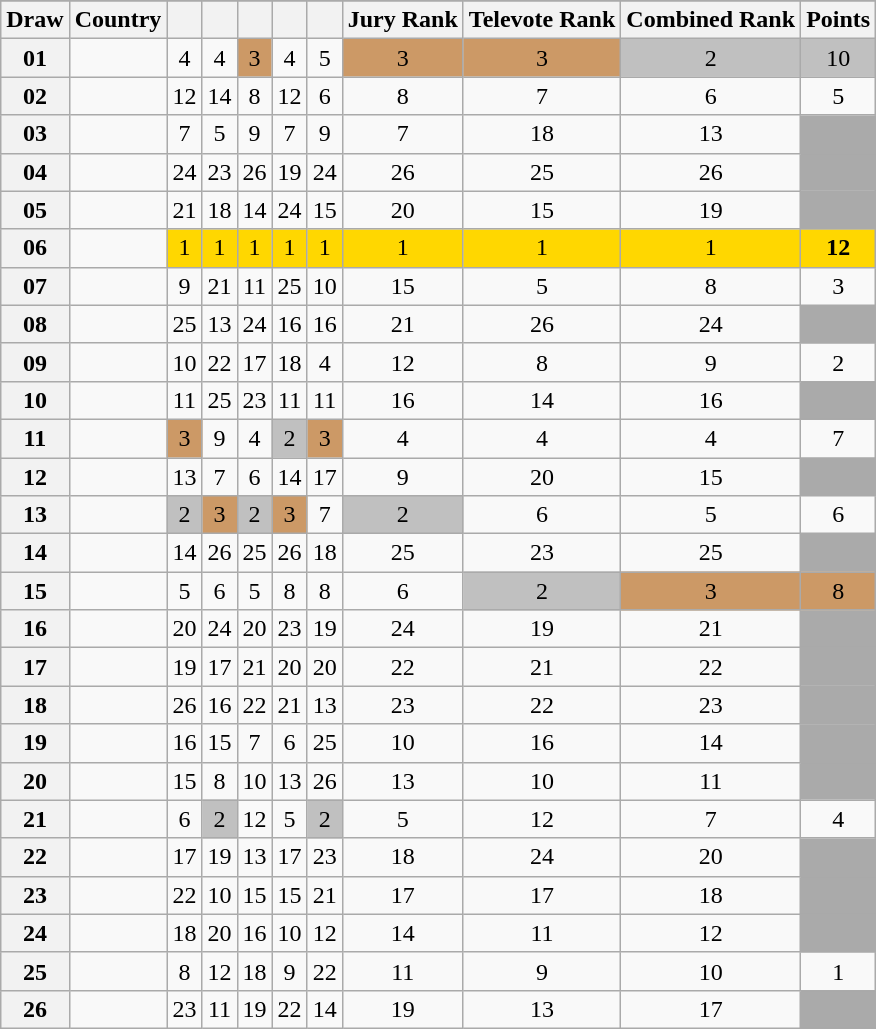<table class="sortable wikitable collapsible plainrowheaders" style="text-align:center;">
<tr>
</tr>
<tr>
<th scope="col">Draw</th>
<th scope="col">Country</th>
<th scope="col"><small></small></th>
<th scope="col"><small></small></th>
<th scope="col"><small></small></th>
<th scope="col"><small></small></th>
<th scope="col"><small></small></th>
<th scope="col">Jury Rank</th>
<th scope="col">Televote Rank</th>
<th scope="col">Combined Rank</th>
<th scope="col">Points</th>
</tr>
<tr>
<th scope="row" style="text-align:center;">01</th>
<td style="text-align:left;"></td>
<td>4</td>
<td>4</td>
<td style="background:#CC9966;">3</td>
<td>4</td>
<td>5</td>
<td style="background:#CC9966;">3</td>
<td style="background:#CC9966;">3</td>
<td style="background:silver;">2</td>
<td style="background:silver;">10</td>
</tr>
<tr>
<th scope="row" style="text-align:center;">02</th>
<td style="text-align:left;"></td>
<td>12</td>
<td>14</td>
<td>8</td>
<td>12</td>
<td>6</td>
<td>8</td>
<td>7</td>
<td>6</td>
<td>5</td>
</tr>
<tr>
<th scope="row" style="text-align:center;">03</th>
<td style="text-align:left;"></td>
<td>7</td>
<td>5</td>
<td>9</td>
<td>7</td>
<td>9</td>
<td>7</td>
<td>18</td>
<td>13</td>
<td style="background:#AAAAAA;"></td>
</tr>
<tr>
<th scope="row" style="text-align:center;">04</th>
<td style="text-align:left;"></td>
<td>24</td>
<td>23</td>
<td>26</td>
<td>19</td>
<td>24</td>
<td>26</td>
<td>25</td>
<td>26</td>
<td style="background:#AAAAAA;"></td>
</tr>
<tr>
<th scope="row" style="text-align:center;">05</th>
<td style="text-align:left;"></td>
<td>21</td>
<td>18</td>
<td>14</td>
<td>24</td>
<td>15</td>
<td>20</td>
<td>15</td>
<td>19</td>
<td style="background:#AAAAAA;"></td>
</tr>
<tr>
<th scope="row" style="text-align:center;">06</th>
<td style="text-align:left;"></td>
<td style="background:gold;">1</td>
<td style="background:gold;">1</td>
<td style="background:gold;">1</td>
<td style="background:gold;">1</td>
<td style="background:gold;">1</td>
<td style="background:gold;">1</td>
<td style="background:gold;">1</td>
<td style="background:gold;">1</td>
<td style="background:gold;"><strong>12</strong></td>
</tr>
<tr>
<th scope="row" style="text-align:center;">07</th>
<td style="text-align:left;"></td>
<td>9</td>
<td>21</td>
<td>11</td>
<td>25</td>
<td>10</td>
<td>15</td>
<td>5</td>
<td>8</td>
<td>3</td>
</tr>
<tr>
<th scope="row" style="text-align:center;">08</th>
<td style="text-align:left;"></td>
<td>25</td>
<td>13</td>
<td>24</td>
<td>16</td>
<td>16</td>
<td>21</td>
<td>26</td>
<td>24</td>
<td style="background:#AAAAAA;"></td>
</tr>
<tr>
<th scope="row" style="text-align:center;">09</th>
<td style="text-align:left;"></td>
<td>10</td>
<td>22</td>
<td>17</td>
<td>18</td>
<td>4</td>
<td>12</td>
<td>8</td>
<td>9</td>
<td>2</td>
</tr>
<tr>
<th scope="row" style="text-align:center;">10</th>
<td style="text-align:left;"></td>
<td>11</td>
<td>25</td>
<td>23</td>
<td>11</td>
<td>11</td>
<td>16</td>
<td>14</td>
<td>16</td>
<td style="background:#AAAAAA;"></td>
</tr>
<tr>
<th scope="row" style="text-align:center;">11</th>
<td style="text-align:left;"></td>
<td style="background:#CC9966;">3</td>
<td>9</td>
<td>4</td>
<td style="background:silver;">2</td>
<td style="background:#CC9966;">3</td>
<td>4</td>
<td>4</td>
<td>4</td>
<td>7</td>
</tr>
<tr>
<th scope="row" style="text-align:center;">12</th>
<td style="text-align:left;"></td>
<td>13</td>
<td>7</td>
<td>6</td>
<td>14</td>
<td>17</td>
<td>9</td>
<td>20</td>
<td>15</td>
<td style="background:#AAAAAA;"></td>
</tr>
<tr>
<th scope="row" style="text-align:center;">13</th>
<td style="text-align:left;"></td>
<td style="background:silver;">2</td>
<td style="background:#CC9966;">3</td>
<td style="background:silver;">2</td>
<td style="background:#CC9966;">3</td>
<td>7</td>
<td style="background:silver;">2</td>
<td>6</td>
<td>5</td>
<td>6</td>
</tr>
<tr>
<th scope="row" style="text-align:center;">14</th>
<td style="text-align:left;"></td>
<td>14</td>
<td>26</td>
<td>25</td>
<td>26</td>
<td>18</td>
<td>25</td>
<td>23</td>
<td>25</td>
<td style="background:#AAAAAA;"></td>
</tr>
<tr>
<th scope="row" style="text-align:center;">15</th>
<td style="text-align:left;"></td>
<td>5</td>
<td>6</td>
<td>5</td>
<td>8</td>
<td>8</td>
<td>6</td>
<td style="background:silver;">2</td>
<td style="background:#CC9966;">3</td>
<td style="background:#CC9966;">8</td>
</tr>
<tr>
<th scope="row" style="text-align:center;">16</th>
<td style="text-align:left;"></td>
<td>20</td>
<td>24</td>
<td>20</td>
<td>23</td>
<td>19</td>
<td>24</td>
<td>19</td>
<td>21</td>
<td style="background:#AAAAAA;"></td>
</tr>
<tr>
<th scope="row" style="text-align:center;">17</th>
<td style="text-align:left;"></td>
<td>19</td>
<td>17</td>
<td>21</td>
<td>20</td>
<td>20</td>
<td>22</td>
<td>21</td>
<td>22</td>
<td style="background:#AAAAAA;"></td>
</tr>
<tr>
<th scope="row" style="text-align:center;">18</th>
<td style="text-align:left;"></td>
<td>26</td>
<td>16</td>
<td>22</td>
<td>21</td>
<td>13</td>
<td>23</td>
<td>22</td>
<td>23</td>
<td style="background:#AAAAAA;"></td>
</tr>
<tr>
<th scope="row" style="text-align:center;">19</th>
<td style="text-align:left;"></td>
<td>16</td>
<td>15</td>
<td>7</td>
<td>6</td>
<td>25</td>
<td>10</td>
<td>16</td>
<td>14</td>
<td style="background:#AAAAAA;"></td>
</tr>
<tr>
<th scope="row" style="text-align:center;">20</th>
<td style="text-align:left;"></td>
<td>15</td>
<td>8</td>
<td>10</td>
<td>13</td>
<td>26</td>
<td>13</td>
<td>10</td>
<td>11</td>
<td style="background:#AAAAAA;"></td>
</tr>
<tr>
<th scope="row" style="text-align:center;">21</th>
<td style="text-align:left;"></td>
<td>6</td>
<td style="background:silver;">2</td>
<td>12</td>
<td>5</td>
<td style="background:silver;">2</td>
<td>5</td>
<td>12</td>
<td>7</td>
<td>4</td>
</tr>
<tr>
<th scope="row" style="text-align:center;">22</th>
<td style="text-align:left;"></td>
<td>17</td>
<td>19</td>
<td>13</td>
<td>17</td>
<td>23</td>
<td>18</td>
<td>24</td>
<td>20</td>
<td style="background:#AAAAAA;"></td>
</tr>
<tr>
<th scope="row" style="text-align:center;">23</th>
<td style="text-align:left;"></td>
<td>22</td>
<td>10</td>
<td>15</td>
<td>15</td>
<td>21</td>
<td>17</td>
<td>17</td>
<td>18</td>
<td style="background:#AAAAAA;"></td>
</tr>
<tr>
<th scope="row" style="text-align:center;">24</th>
<td style="text-align:left;"></td>
<td>18</td>
<td>20</td>
<td>16</td>
<td>10</td>
<td>12</td>
<td>14</td>
<td>11</td>
<td>12</td>
<td style="background:#AAAAAA;"></td>
</tr>
<tr>
<th scope="row" style="text-align:center;">25</th>
<td style="text-align:left;"></td>
<td>8</td>
<td>12</td>
<td>18</td>
<td>9</td>
<td>22</td>
<td>11</td>
<td>9</td>
<td>10</td>
<td>1</td>
</tr>
<tr>
<th scope="row" style="text-align:center;">26</th>
<td style="text-align:left;"></td>
<td>23</td>
<td>11</td>
<td>19</td>
<td>22</td>
<td>14</td>
<td>19</td>
<td>13</td>
<td>17</td>
<td style="background:#AAAAAA;"></td>
</tr>
</table>
